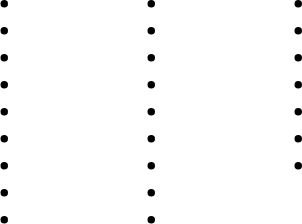<table>
<tr>
<td><br><ul><li></li><li></li><li></li><li></li><li></li><li></li><li></li><li></li><li></li></ul></td>
<td width=50></td>
<td valign=top><br><ul><li></li><li></li><li></li><li></li><li></li><li></li><li></li><li></li><li></li></ul></td>
<td width=50></td>
<td valign=top><br><ul><li></li><li></li><li></li><li></li><li></li><li></li><li></li></ul></td>
</tr>
</table>
